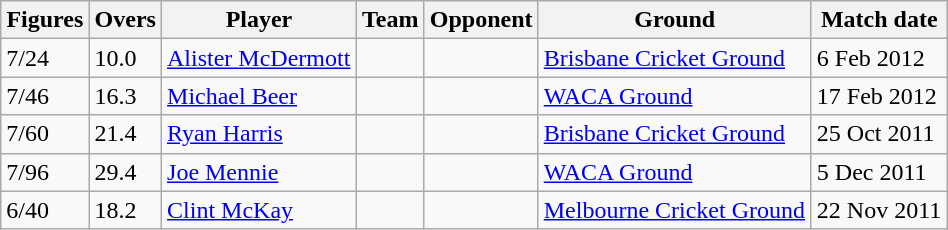<table class="wikitable" style="width:50%;">
<tr>
<th>Figures</th>
<th>Overs</th>
<th>Player</th>
<th>Team</th>
<th>Opponent</th>
<th>Ground</th>
<th>Match date</th>
</tr>
<tr>
<td>7/24</td>
<td>10.0</td>
<td><a href='#'>Alister McDermott</a></td>
<td></td>
<td></td>
<td><a href='#'>Brisbane Cricket Ground</a></td>
<td>6 Feb 2012</td>
</tr>
<tr>
<td>7/46</td>
<td>16.3</td>
<td><a href='#'>Michael Beer</a></td>
<td></td>
<td></td>
<td><a href='#'>WACA Ground</a></td>
<td>17 Feb 2012</td>
</tr>
<tr>
<td>7/60</td>
<td>21.4</td>
<td><a href='#'>Ryan Harris</a></td>
<td></td>
<td></td>
<td><a href='#'>Brisbane Cricket Ground</a></td>
<td>25 Oct 2011</td>
</tr>
<tr>
<td>7/96</td>
<td>29.4</td>
<td><a href='#'>Joe Mennie</a></td>
<td></td>
<td></td>
<td><a href='#'>WACA Ground</a></td>
<td>5 Dec 2011</td>
</tr>
<tr>
<td>6/40</td>
<td>18.2</td>
<td><a href='#'>Clint McKay</a></td>
<td></td>
<td></td>
<td><a href='#'>Melbourne Cricket Ground</a></td>
<td>22 Nov 2011</td>
</tr>
</table>
